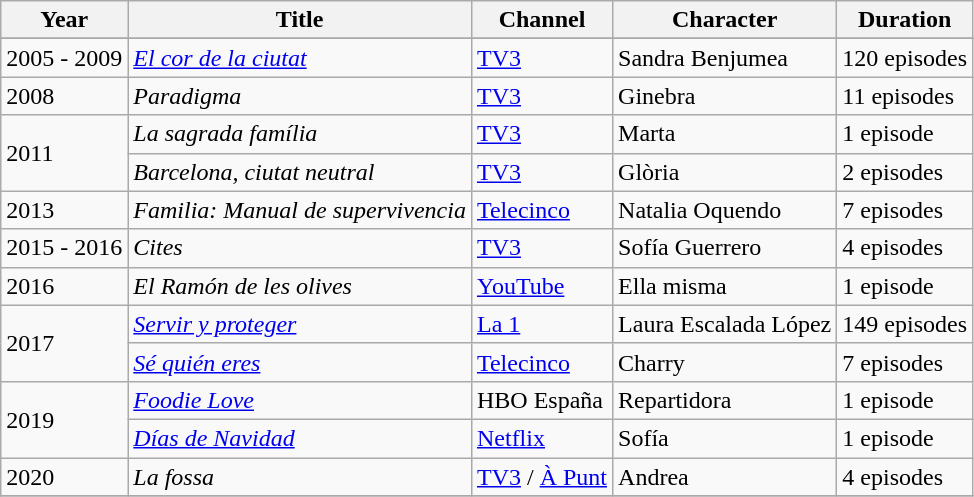<table class="wikitable">
<tr>
<th>Year</th>
<th>Title</th>
<th>Channel</th>
<th>Character</th>
<th>Duration</th>
</tr>
<tr>
</tr>
<tr>
<td>2005 - 2009</td>
<td><em><a href='#'>El cor de la ciutat</a></em></td>
<td><a href='#'>TV3</a></td>
<td>Sandra Benjumea</td>
<td>120 episodes</td>
</tr>
<tr>
<td>2008</td>
<td><em>Paradigma</em></td>
<td><a href='#'>TV3</a></td>
<td>Ginebra</td>
<td>11 episodes</td>
</tr>
<tr>
<td rowspan="2">2011</td>
<td><em>La sagrada família</em></td>
<td><a href='#'>TV3</a></td>
<td>Marta</td>
<td>1 episode</td>
</tr>
<tr>
<td><em>Barcelona, ciutat neutral</em></td>
<td><a href='#'>TV3</a></td>
<td>Glòria</td>
<td>2 episodes</td>
</tr>
<tr>
<td>2013</td>
<td><em>Familia: Manual de supervivencia</em></td>
<td><a href='#'>Telecinco</a></td>
<td>Natalia Oquendo</td>
<td>7 episodes</td>
</tr>
<tr>
<td>2015 - 2016</td>
<td><em>Cites</em></td>
<td><a href='#'>TV3</a></td>
<td>Sofía Guerrero</td>
<td>4 episodes</td>
</tr>
<tr>
<td>2016</td>
<td><em>El Ramón de les olives</em></td>
<td><a href='#'>YouTube</a></td>
<td>Ella misma</td>
<td>1 episode</td>
</tr>
<tr>
<td rowspan="2">2017</td>
<td><em><a href='#'>Servir y proteger</a></em></td>
<td><a href='#'>La 1</a></td>
<td>Laura Escalada López</td>
<td>149 episodes</td>
</tr>
<tr>
<td><em><a href='#'>Sé quién eres</a></em></td>
<td><a href='#'>Telecinco</a></td>
<td>Charry</td>
<td>7 episodes</td>
</tr>
<tr>
<td rowspan="2">2019</td>
<td><em><a href='#'>Foodie Love</a></em></td>
<td>HBO España</td>
<td>Repartidora</td>
<td>1 episode</td>
</tr>
<tr>
<td><em><a href='#'>Días de Navidad</a></em></td>
<td><a href='#'>Netflix</a></td>
<td>Sofía</td>
<td>1 episode</td>
</tr>
<tr>
<td>2020</td>
<td><em>La fossa</em></td>
<td><a href='#'>TV3</a> / <a href='#'>À Punt</a></td>
<td>Andrea</td>
<td>4 episodes</td>
</tr>
<tr>
</tr>
</table>
